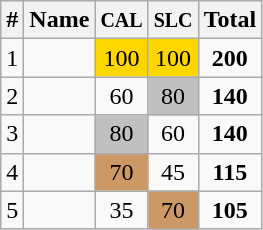<table class="wikitable sortable" style="text-align:center;">
<tr>
<th>#</th>
<th>Name</th>
<th><small>CAL</small></th>
<th><small>SLC</small></th>
<th>Total</th>
</tr>
<tr>
<td>1</td>
<td align=left></td>
<td bgcolor=gold>100</td>
<td bgcolor=gold>100</td>
<td><strong>200</strong></td>
</tr>
<tr>
<td>2</td>
<td align=left></td>
<td>60</td>
<td bgcolor=silver>80</td>
<td><strong>140</strong></td>
</tr>
<tr>
<td>3</td>
<td align=left></td>
<td bgcolor=silver>80</td>
<td>60</td>
<td><strong>140</strong></td>
</tr>
<tr>
<td>4</td>
<td align=left></td>
<td bgcolor=cc9966>70</td>
<td>45</td>
<td><strong>115</strong></td>
</tr>
<tr>
<td>5</td>
<td align=left></td>
<td>35</td>
<td bgcolor=cc9966>70</td>
<td><strong>105</strong></td>
</tr>
</table>
